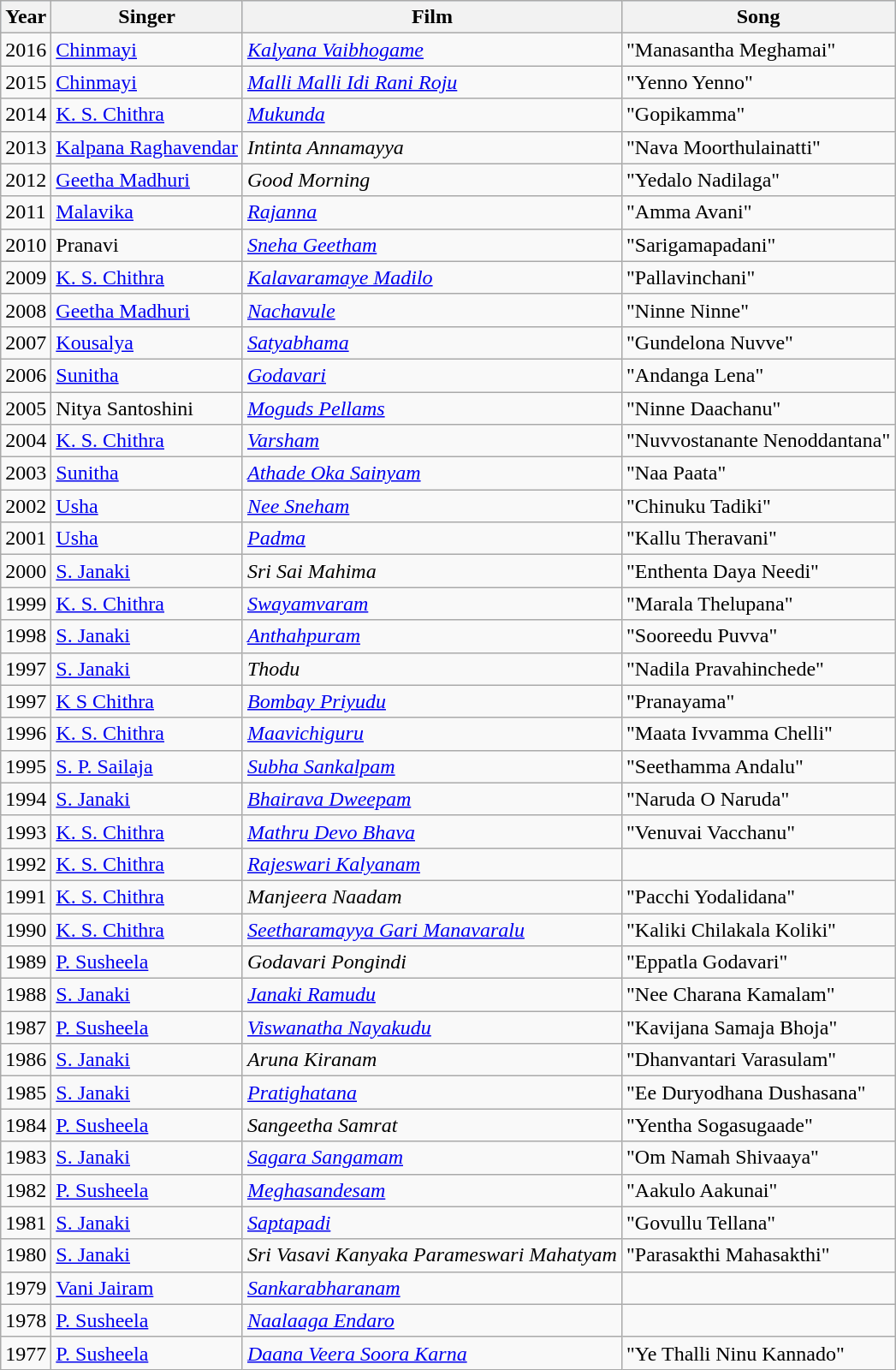<table class="wikitable sortable" border="0">
<tr bgcolor="#d1e4fd">
<th>Year</th>
<th>Singer</th>
<th>Film</th>
<th>Song</th>
</tr>
<tr>
<td>2016</td>
<td><a href='#'>Chinmayi</a></td>
<td><em><a href='#'>Kalyana Vaibhogame</a></em></td>
<td>"Manasantha Meghamai"</td>
</tr>
<tr>
<td>2015</td>
<td><a href='#'>Chinmayi</a></td>
<td><em><a href='#'>Malli Malli Idi Rani Roju</a></em></td>
<td>"Yenno Yenno"</td>
</tr>
<tr>
<td>2014</td>
<td><a href='#'>K. S. Chithra</a></td>
<td><em><a href='#'>Mukunda</a></em></td>
<td>"Gopikamma"</td>
</tr>
<tr>
<td>2013</td>
<td><a href='#'>Kalpana Raghavendar</a></td>
<td><em>Intinta Annamayya</em></td>
<td>"Nava Moorthulainatti"</td>
</tr>
<tr>
<td>2012</td>
<td><a href='#'>Geetha Madhuri</a></td>
<td><em>Good Morning</em></td>
<td>"Yedalo Nadilaga"</td>
</tr>
<tr>
<td>2011</td>
<td><a href='#'>Malavika</a></td>
<td><em><a href='#'>Rajanna</a></em></td>
<td>"Amma Avani"</td>
</tr>
<tr>
<td>2010</td>
<td>Pranavi</td>
<td><em><a href='#'>Sneha Geetham</a></em></td>
<td>"Sarigamapadani"</td>
</tr>
<tr>
<td>2009</td>
<td><a href='#'>K. S. Chithra</a></td>
<td><em><a href='#'>Kalavaramaye Madilo</a></em></td>
<td>"Pallavinchani"</td>
</tr>
<tr>
<td>2008</td>
<td><a href='#'>Geetha Madhuri</a></td>
<td><em><a href='#'>Nachavule</a></em></td>
<td>"Ninne Ninne"</td>
</tr>
<tr>
<td>2007</td>
<td><a href='#'>Kousalya</a></td>
<td><em><a href='#'>Satyabhama</a></em></td>
<td>"Gundelona Nuvve"</td>
</tr>
<tr>
<td>2006</td>
<td><a href='#'>Sunitha</a></td>
<td><em><a href='#'>Godavari</a></em></td>
<td>"Andanga Lena"</td>
</tr>
<tr>
<td>2005</td>
<td>Nitya Santoshini</td>
<td><em><a href='#'>Moguds Pellams</a></em></td>
<td>"Ninne Daachanu"</td>
</tr>
<tr>
<td>2004</td>
<td><a href='#'>K. S. Chithra</a></td>
<td><em><a href='#'>Varsham</a></em></td>
<td>"Nuvvostanante Nenoddantana"</td>
</tr>
<tr>
<td>2003</td>
<td><a href='#'>Sunitha</a></td>
<td><em><a href='#'>Athade Oka Sainyam</a></em></td>
<td>"Naa Paata"</td>
</tr>
<tr>
<td>2002</td>
<td><a href='#'>Usha</a></td>
<td><em><a href='#'>Nee Sneham</a></em></td>
<td>"Chinuku Tadiki"</td>
</tr>
<tr>
<td>2001</td>
<td><a href='#'>Usha</a></td>
<td><em><a href='#'>Padma</a></em></td>
<td>"Kallu Theravani"</td>
</tr>
<tr>
<td>2000</td>
<td><a href='#'>S. Janaki</a></td>
<td><em>Sri Sai Mahima</em></td>
<td>"Enthenta Daya Needi"</td>
</tr>
<tr>
<td>1999</td>
<td><a href='#'>K. S. Chithra</a></td>
<td><em><a href='#'>Swayamvaram</a></em></td>
<td>"Marala Thelupana"</td>
</tr>
<tr>
<td>1998</td>
<td><a href='#'>S. Janaki</a></td>
<td><em><a href='#'>Anthahpuram</a></em></td>
<td>"Sooreedu Puvva"</td>
</tr>
<tr>
<td>1997</td>
<td><a href='#'>S. Janaki</a></td>
<td><em>Thodu</em></td>
<td>"Nadila Pravahinchede"</td>
</tr>
<tr>
<td>1997</td>
<td><a href='#'>K S Chithra</a></td>
<td><em><a href='#'>Bombay Priyudu</a></em></td>
<td>"Pranayama"</td>
</tr>
<tr>
<td>1996</td>
<td><a href='#'>K. S. Chithra</a></td>
<td><em><a href='#'>Maavichiguru</a></em></td>
<td>"Maata Ivvamma Chelli"</td>
</tr>
<tr>
<td>1995</td>
<td><a href='#'>S. P. Sailaja</a></td>
<td><em><a href='#'>Subha Sankalpam</a></em></td>
<td>"Seethamma Andalu"</td>
</tr>
<tr>
<td>1994</td>
<td><a href='#'>S. Janaki</a></td>
<td><em><a href='#'>Bhairava Dweepam</a></em></td>
<td>"Naruda O Naruda"</td>
</tr>
<tr>
<td>1993</td>
<td><a href='#'>K. S. Chithra</a></td>
<td><em><a href='#'>Mathru Devo Bhava</a></em></td>
<td>"Venuvai Vacchanu"</td>
</tr>
<tr>
<td>1992</td>
<td><a href='#'>K. S. Chithra</a></td>
<td><em><a href='#'>Rajeswari Kalyanam</a></em></td>
<td></td>
</tr>
<tr>
<td>1991</td>
<td><a href='#'>K. S. Chithra</a></td>
<td><em>Manjeera Naadam</em></td>
<td>"Pacchi Yodalidana"</td>
</tr>
<tr>
<td>1990</td>
<td><a href='#'>K. S. Chithra</a></td>
<td><em><a href='#'>Seetharamayya Gari Manavaralu</a></em></td>
<td>"Kaliki Chilakala Koliki"</td>
</tr>
<tr>
<td>1989</td>
<td><a href='#'>P. Susheela</a></td>
<td><em>Godavari Pongindi</em></td>
<td>"Eppatla Godavari"</td>
</tr>
<tr>
<td>1988</td>
<td><a href='#'>S. Janaki</a></td>
<td><em><a href='#'>Janaki Ramudu</a></em></td>
<td>"Nee Charana Kamalam"</td>
</tr>
<tr>
<td>1987</td>
<td><a href='#'>P. Susheela</a></td>
<td><em><a href='#'>Viswanatha Nayakudu</a></em></td>
<td>"Kavijana Samaja Bhoja"</td>
</tr>
<tr>
<td>1986</td>
<td><a href='#'>S. Janaki</a></td>
<td><em>Aruna Kiranam</em></td>
<td>"Dhanvantari Varasulam"</td>
</tr>
<tr>
<td>1985</td>
<td><a href='#'>S. Janaki</a></td>
<td><em><a href='#'>Pratighatana</a></em></td>
<td>"Ee Duryodhana Dushasana"</td>
</tr>
<tr>
<td>1984</td>
<td><a href='#'>P. Susheela</a></td>
<td><em>Sangeetha Samrat</em></td>
<td>"Yentha Sogasugaade"</td>
</tr>
<tr>
<td>1983</td>
<td><a href='#'>S. Janaki</a></td>
<td><em><a href='#'>Sagara Sangamam</a></em></td>
<td>"Om Namah Shivaaya"</td>
</tr>
<tr>
<td>1982</td>
<td><a href='#'>P. Susheela</a></td>
<td><em><a href='#'>Meghasandesam</a></em></td>
<td>"Aakulo Aakunai"</td>
</tr>
<tr>
<td>1981</td>
<td><a href='#'>S. Janaki</a></td>
<td><em><a href='#'>Saptapadi</a></em></td>
<td>"Govullu Tellana"</td>
</tr>
<tr>
<td>1980</td>
<td><a href='#'>S. Janaki</a></td>
<td><em>Sri Vasavi Kanyaka Parameswari Mahatyam</em></td>
<td>"Parasakthi Mahasakthi"</td>
</tr>
<tr>
<td>1979</td>
<td><a href='#'>Vani Jairam</a></td>
<td><em><a href='#'>Sankarabharanam</a></em></td>
<td></td>
</tr>
<tr>
<td>1978</td>
<td><a href='#'>P. Susheela</a></td>
<td><em><a href='#'>Naalaaga Endaro</a></em></td>
<td></td>
</tr>
<tr>
<td>1977</td>
<td><a href='#'>P. Susheela</a></td>
<td><em><a href='#'>Daana Veera Soora Karna</a></em></td>
<td>"Ye Thalli Ninu Kannado"</td>
</tr>
</table>
